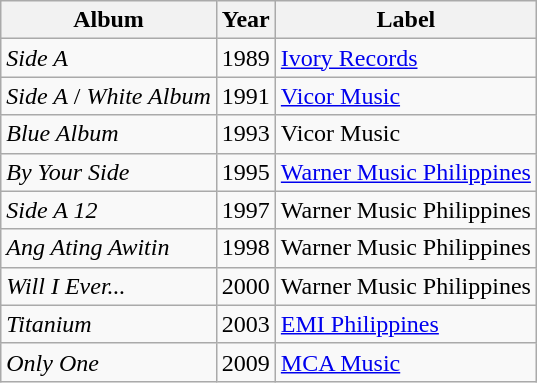<table class="wikitable">
<tr>
<th>Album</th>
<th>Year</th>
<th>Label</th>
</tr>
<tr>
<td><em>Side A</em></td>
<td>1989</td>
<td><a href='#'>Ivory Records</a></td>
</tr>
<tr>
<td><em>Side A</em> / <em>White Album</em></td>
<td>1991</td>
<td><a href='#'>Vicor Music</a></td>
</tr>
<tr>
<td><em>Blue Album</em></td>
<td>1993</td>
<td>Vicor Music</td>
</tr>
<tr>
<td><em>By Your Side</em></td>
<td>1995</td>
<td><a href='#'>Warner Music Philippines</a></td>
</tr>
<tr>
<td><em>Side A 12</em></td>
<td>1997</td>
<td>Warner Music Philippines</td>
</tr>
<tr>
<td><em>Ang Ating Awitin</em></td>
<td>1998</td>
<td>Warner Music Philippines</td>
</tr>
<tr>
<td><em>Will I Ever...</em></td>
<td>2000</td>
<td>Warner Music Philippines</td>
</tr>
<tr>
<td><em>Titanium</em></td>
<td>2003</td>
<td><a href='#'>EMI Philippines</a></td>
</tr>
<tr>
<td><em>Only One</em></td>
<td>2009</td>
<td><a href='#'>MCA Music</a></td>
</tr>
</table>
